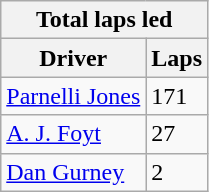<table class="wikitable">
<tr>
<th colspan=2>Total laps led</th>
</tr>
<tr>
<th>Driver</th>
<th>Laps</th>
</tr>
<tr>
<td><a href='#'>Parnelli Jones</a></td>
<td>171</td>
</tr>
<tr>
<td><a href='#'>A. J. Foyt</a></td>
<td>27</td>
</tr>
<tr>
<td><a href='#'>Dan Gurney</a></td>
<td>2</td>
</tr>
</table>
